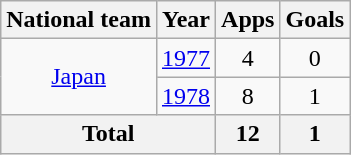<table class="wikitable" style="text-align:center">
<tr>
<th>National team</th>
<th>Year</th>
<th>Apps</th>
<th>Goals</th>
</tr>
<tr>
<td rowspan="2"><a href='#'>Japan</a></td>
<td><a href='#'>1977</a></td>
<td>4</td>
<td>0</td>
</tr>
<tr>
<td><a href='#'>1978</a></td>
<td>8</td>
<td>1</td>
</tr>
<tr>
<th colspan="2">Total</th>
<th>12</th>
<th>1</th>
</tr>
</table>
